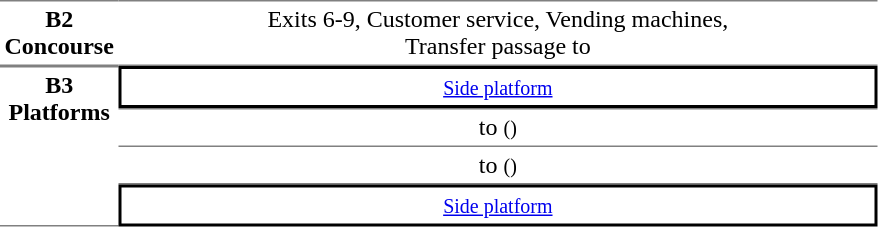<table table border=0 cellspacing=0 cellpadding=3>
<tr>
<td style="border-bottom:solid 1px gray; border-top:solid 1px gray;text-align:center" valign=top><strong>B2<br>Concourse</strong></td>
<td style="border-bottom:solid 1px gray; border-top:solid 1px gray;text-align:center;" valign=top width=500>Exits 6-9, Customer service, Vending machines,<br>Transfer passage to </td>
</tr>
<tr>
<td style="border-bottom:solid 1px gray; border-top:solid 1px gray;text-align:center" rowspan="4" valign=top><strong>B3<br>Platforms</strong></td>
<td style="border-right:solid 2px black;border-left:solid 2px black;border-top:solid 2px black;border-bottom:solid 2px black;text-align:center;" colspan=2><small><a href='#'>Side platform</a></small></td>
</tr>
<tr>
<td style="border-bottom:solid 1px gray; border-top:solid 1px gray;text-align:center;">  to  <small>()</small></td>
</tr>
<tr>
<td style="border-bottom:solid 1px gray;text-align:center;"> to  <small>()</small> </td>
</tr>
<tr>
<td style="border-right:solid 2px black;border-left:solid 2px black;border-top:solid 2px black;border-bottom:solid 2px black;text-align:center;" colspan=2><small><a href='#'>Side platform</a></small></td>
</tr>
</table>
